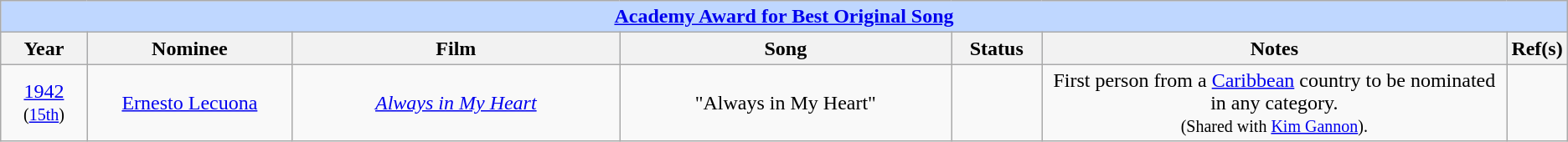<table class="wikitable" style="text-align: center">
<tr style="background:#bfd7ff;">
<td colspan="7" style="text-align:center;"><strong><a href='#'>Academy Award for Best Original Song</a></strong></td>
</tr>
<tr style="background:#ebf5ff;">
<th style="width:75px;">Year</th>
<th style="width:200px;">Nominee</th>
<th style="width:350px;">Film</th>
<th style="width:350px;">Song</th>
<th style="width:75px;">Status</th>
<th style="width:500px;">Notes</th>
<th width="3">Ref(s)</th>
</tr>
<tr>
<td style="text-align: center"><a href='#'>1942</a><br><small>(<a href='#'>15th</a>)</small></td>
<td><a href='#'>Ernesto Lecuona</a></td>
<td><em><a href='#'>Always in My Heart</a></em></td>
<td>"Always in My Heart"</td>
<td></td>
<td>First person from a <a href='#'>Caribbean</a> country to be nominated in any category.<br><small>(Shared with <a href='#'>Kim Gannon</a>).</small></td>
<td></td>
</tr>
</table>
